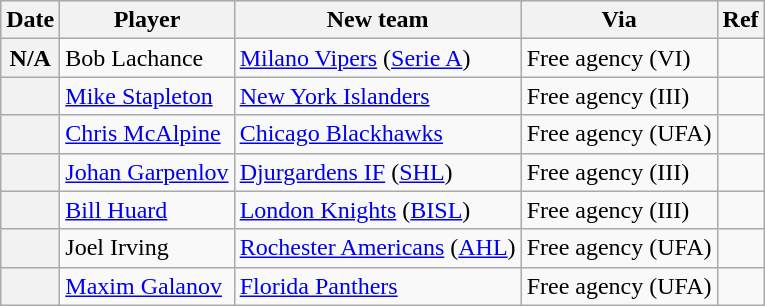<table class="wikitable plainrowheaders">
<tr style="background:#ddd; text-align:center;">
<th>Date</th>
<th>Player</th>
<th>New team</th>
<th>Via</th>
<th>Ref</th>
</tr>
<tr>
<th scope="row">N/A</th>
<td>Bob Lachance</td>
<td><a href='#'>Milano Vipers</a> (<a href='#'>Serie A</a>)</td>
<td>Free agency (VI)</td>
<td></td>
</tr>
<tr>
<th scope="row"></th>
<td><a href='#'>Mike Stapleton</a></td>
<td><a href='#'>New York Islanders</a></td>
<td>Free agency (III)</td>
<td></td>
</tr>
<tr>
<th scope="row"></th>
<td><a href='#'>Chris McAlpine</a></td>
<td><a href='#'>Chicago Blackhawks</a></td>
<td>Free agency (UFA)</td>
<td></td>
</tr>
<tr>
<th scope="row"></th>
<td><a href='#'>Johan Garpenlov</a></td>
<td><a href='#'>Djurgardens IF</a> (<a href='#'>SHL</a>)</td>
<td>Free agency (III)</td>
<td></td>
</tr>
<tr>
<th scope="row"></th>
<td><a href='#'>Bill Huard</a></td>
<td><a href='#'>London Knights</a> (<a href='#'>BISL</a>)</td>
<td>Free agency (III)</td>
<td></td>
</tr>
<tr>
<th scope="row"></th>
<td>Joel Irving</td>
<td><a href='#'>Rochester Americans</a> (<a href='#'>AHL</a>)</td>
<td>Free agency (UFA)</td>
<td></td>
</tr>
<tr>
<th scope="row"></th>
<td><a href='#'>Maxim Galanov</a></td>
<td><a href='#'>Florida Panthers</a></td>
<td>Free agency (UFA)</td>
<td></td>
</tr>
</table>
